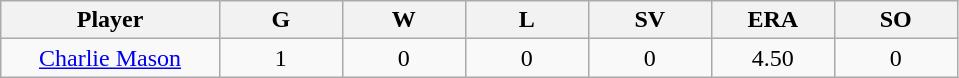<table class="wikitable sortable">
<tr>
<th bgcolor="#DDDDFF" width="16%">Player</th>
<th bgcolor="#DDDDFF" width="9%">G</th>
<th bgcolor="#DDDDFF" width="9%">W</th>
<th bgcolor="#DDDDFF" width="9%">L</th>
<th bgcolor="#DDDDFF" width="9%">SV</th>
<th bgcolor="#DDDDFF" width="9%">ERA</th>
<th bgcolor="#DDDDFF" width="9%">SO</th>
</tr>
<tr align=center>
<td><a href='#'>Charlie Mason</a></td>
<td>1</td>
<td>0</td>
<td>0</td>
<td>0</td>
<td>4.50</td>
<td>0</td>
</tr>
</table>
